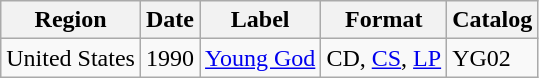<table class="wikitable">
<tr>
<th>Region</th>
<th>Date</th>
<th>Label</th>
<th>Format</th>
<th>Catalog</th>
</tr>
<tr>
<td>United States</td>
<td>1990</td>
<td><a href='#'>Young God</a></td>
<td>CD, <a href='#'>CS</a>, <a href='#'>LP</a></td>
<td>YG02</td>
</tr>
</table>
